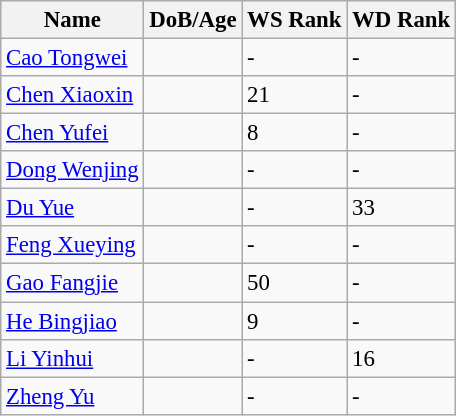<table class="wikitable" style="text-align: left; font-size:95%;">
<tr>
<th>Name</th>
<th>DoB/Age</th>
<th>WS Rank</th>
<th>WD Rank</th>
</tr>
<tr>
<td><a href='#'>Cao Tongwei</a></td>
<td></td>
<td>-</td>
<td>-</td>
</tr>
<tr>
<td><a href='#'>Chen Xiaoxin</a></td>
<td></td>
<td>21</td>
<td>-</td>
</tr>
<tr>
<td><a href='#'>Chen Yufei</a></td>
<td></td>
<td>8</td>
<td>-</td>
</tr>
<tr>
<td><a href='#'>Dong Wenjing</a></td>
<td></td>
<td>-</td>
<td>-</td>
</tr>
<tr>
<td><a href='#'>Du Yue</a></td>
<td></td>
<td>-</td>
<td>33</td>
</tr>
<tr>
<td><a href='#'>Feng Xueying</a></td>
<td></td>
<td>-</td>
<td>-</td>
</tr>
<tr>
<td><a href='#'>Gao Fangjie</a></td>
<td></td>
<td>50</td>
<td>-</td>
</tr>
<tr>
<td><a href='#'>He Bingjiao</a></td>
<td></td>
<td>9</td>
<td>-</td>
</tr>
<tr>
<td><a href='#'>Li Yinhui</a></td>
<td></td>
<td>-</td>
<td>16</td>
</tr>
<tr>
<td><a href='#'>Zheng Yu</a></td>
<td></td>
<td>-</td>
<td>-</td>
</tr>
</table>
